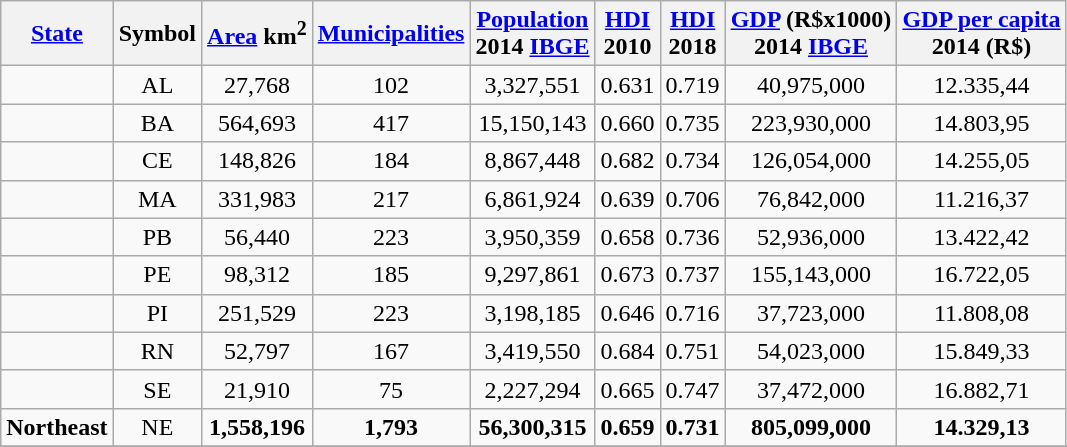<table class="wikitable sortable" style="text-align:center">
<tr>
<th><a href='#'>State</a></th>
<th>Symbol</th>
<th><a href='#'>Area</a> km<sup>2</sup></th>
<th><a href='#'>Municipalities</a></th>
<th><a href='#'>Population</a> <br>2014 <a href='#'>IBGE</a></th>
<th><a href='#'>HDI</a> <br>2010</th>
<th><a href='#'>HDI</a> <br>2018</th>
<th><a href='#'>GDP</a> (R$x1000) <br>2014 <a href='#'>IBGE</a></th>
<th><a href='#'>GDP per capita</a><br>2014 (R$)</th>
</tr>
<tr>
<td></td>
<td>AL</td>
<td>27,768</td>
<td>102</td>
<td>3,327,551</td>
<td>0.631</td>
<td>0.719</td>
<td>40,975,000</td>
<td>12.335,44</td>
</tr>
<tr>
<td></td>
<td>BA</td>
<td>564,693</td>
<td>417</td>
<td>15,150,143</td>
<td>0.660</td>
<td>0.735</td>
<td>223,930,000</td>
<td>14.803,95</td>
</tr>
<tr>
<td></td>
<td>CE</td>
<td>148,826</td>
<td>184</td>
<td>8,867,448</td>
<td>0.682</td>
<td>0.734</td>
<td>126,054,000</td>
<td>14.255,05</td>
</tr>
<tr>
<td></td>
<td>MA</td>
<td>331,983</td>
<td>217</td>
<td>6,861,924</td>
<td>0.639</td>
<td>0.706</td>
<td>76,842,000</td>
<td>11.216,37</td>
</tr>
<tr>
<td></td>
<td>PB</td>
<td>56,440</td>
<td>223</td>
<td>3,950,359</td>
<td>0.658</td>
<td>0.736</td>
<td>52,936,000</td>
<td>13.422,42</td>
</tr>
<tr>
<td></td>
<td>PE</td>
<td>98,312</td>
<td>185</td>
<td>9,297,861</td>
<td>0.673</td>
<td>0.737</td>
<td>155,143,000</td>
<td>16.722,05</td>
</tr>
<tr>
<td></td>
<td>PI</td>
<td>251,529</td>
<td>223</td>
<td>3,198,185</td>
<td>0.646</td>
<td>0.716</td>
<td>37,723,000</td>
<td>11.808,08</td>
</tr>
<tr>
<td></td>
<td>RN</td>
<td>52,797</td>
<td>167</td>
<td>3,419,550</td>
<td>0.684</td>
<td>0.751</td>
<td>54,023,000</td>
<td>15.849,33</td>
</tr>
<tr>
<td></td>
<td>SE</td>
<td>21,910</td>
<td>75</td>
<td>2,227,294</td>
<td>0.665</td>
<td>0.747</td>
<td>37,472,000</td>
<td>16.882,71</td>
</tr>
<tr>
<td><strong>Northeast</strong></td>
<td>NE</td>
<td><strong>1,558,196</strong></td>
<td><strong>1,793</strong></td>
<td><strong>56,300,315</strong></td>
<td><strong>0.659</strong></td>
<td><strong>0.731</strong></td>
<td><strong>805,099,000</strong></td>
<td><strong>14.329,13</strong></td>
</tr>
<tr>
</tr>
</table>
